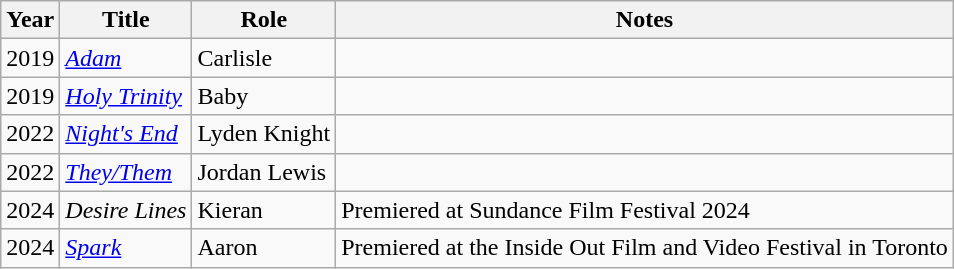<table class="wikitable sortable">
<tr>
<th>Year</th>
<th>Title</th>
<th>Role</th>
<th>Notes</th>
</tr>
<tr>
<td>2019</td>
<td><em><a href='#'>Adam</a></em></td>
<td>Carlisle</td>
<td></td>
</tr>
<tr>
<td>2019</td>
<td><em><a href='#'>Holy Trinity</a></em></td>
<td>Baby</td>
<td></td>
</tr>
<tr>
<td>2022</td>
<td><em><a href='#'>Night's End</a></em></td>
<td>Lyden Knight</td>
<td></td>
</tr>
<tr>
<td>2022</td>
<td><em><a href='#'>They/Them</a></em></td>
<td>Jordan Lewis</td>
<td></td>
</tr>
<tr>
<td>2024</td>
<td><em>Desire Lines</em></td>
<td>Kieran</td>
<td>Premiered at Sundance Film Festival 2024</td>
</tr>
<tr>
<td>2024</td>
<td><em><a href='#'>Spark</a></em></td>
<td>Aaron</td>
<td>Premiered at the Inside Out Film and Video Festival in Toronto</td>
</tr>
</table>
